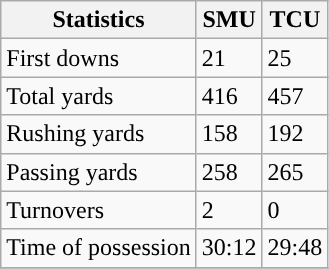<table class="wikitable" style="float: left;">
<tr>
<th>Statistics</th>
<th>SMU</th>
<th>TCU</th>
</tr>
<tr>
<td>First downs</td>
<td>21</td>
<td>25</td>
</tr>
<tr>
<td>Total yards</td>
<td>416</td>
<td>457</td>
</tr>
<tr>
<td>Rushing yards</td>
<td>158</td>
<td>192</td>
</tr>
<tr>
<td>Passing yards</td>
<td>258</td>
<td>265</td>
</tr>
<tr>
<td>Turnovers</td>
<td>2</td>
<td>0</td>
</tr>
<tr>
<td>Time of possession</td>
<td>30:12</td>
<td>29:48</td>
</tr>
<tr>
</tr>
</table>
